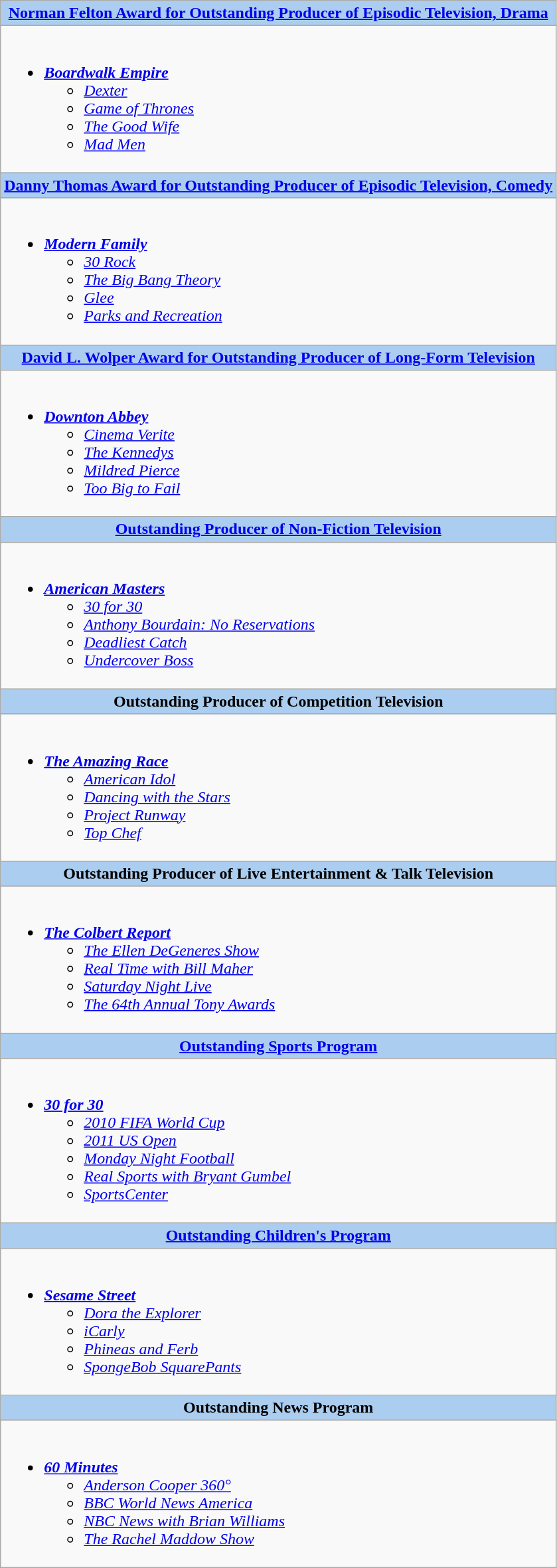<table class=wikitable style="width="100%">
<tr>
<th colspan="2" style="background:#abcdef;"><a href='#'>Norman Felton Award for Outstanding Producer of Episodic Television, Drama</a></th>
</tr>
<tr>
<td colspan="2" style="vertical-align:top;"><br><ul><li><strong><em><a href='#'>Boardwalk Empire</a></em></strong><ul><li><em><a href='#'>Dexter</a></em></li><li><em><a href='#'>Game of Thrones</a></em></li><li><em><a href='#'>The Good Wife</a></em></li><li><em><a href='#'>Mad Men</a></em></li></ul></li></ul></td>
</tr>
<tr>
<th colspan="2" style="background:#abcdef;"><a href='#'>Danny Thomas Award for Outstanding Producer of Episodic Television, Comedy</a></th>
</tr>
<tr>
<td colspan="2" style="vertical-align:top;"><br><ul><li><strong><em><a href='#'>Modern Family</a></em></strong><ul><li><em><a href='#'>30 Rock</a></em></li><li><em><a href='#'>The Big Bang Theory</a></em></li><li><em><a href='#'>Glee</a></em></li><li><em><a href='#'>Parks and Recreation</a></em></li></ul></li></ul></td>
</tr>
<tr>
<th colspan="2" style="background:#abcdef;"><a href='#'>David L. Wolper Award for Outstanding Producer of Long-Form Television</a></th>
</tr>
<tr>
<td colspan="2" style="vertical-align:top;"><br><ul><li><strong><em><a href='#'>Downton Abbey</a></em></strong><ul><li><em><a href='#'>Cinema Verite</a></em></li><li><em><a href='#'>The Kennedys</a></em></li><li><em><a href='#'>Mildred Pierce</a></em></li><li><em><a href='#'>Too Big to Fail</a></em></li></ul></li></ul></td>
</tr>
<tr>
<th colspan="2" style="background:#abcdef;"><a href='#'>Outstanding Producer of Non-Fiction Television</a></th>
</tr>
<tr>
<td colspan="2" style="vertical-align:top;"><br><ul><li><strong><em><a href='#'>American Masters</a></em></strong><ul><li><em><a href='#'>30 for 30</a></em></li><li><em><a href='#'>Anthony Bourdain: No Reservations</a></em></li><li><em><a href='#'>Deadliest Catch</a></em></li><li><em><a href='#'>Undercover Boss</a></em></li></ul></li></ul></td>
</tr>
<tr>
<th colspan="2" style="background:#abcdef;">Outstanding Producer of Competition Television</th>
</tr>
<tr>
<td colspan="2" style="vertical-align:top;"><br><ul><li><strong><em><a href='#'>The Amazing Race</a></em></strong><ul><li><em><a href='#'>American Idol</a></em></li><li><em><a href='#'>Dancing with the Stars</a></em></li><li><em><a href='#'>Project Runway</a></em></li><li><em><a href='#'>Top Chef</a></em></li></ul></li></ul></td>
</tr>
<tr>
<th colspan="2" style="background:#abcdef;">Outstanding Producer of Live Entertainment & Talk Television</th>
</tr>
<tr>
<td colspan="2" style="vertical-align:top;"><br><ul><li><strong><em><a href='#'>The Colbert Report</a></em></strong><ul><li><em><a href='#'>The Ellen DeGeneres Show</a></em></li><li><em><a href='#'>Real Time with Bill Maher</a></em></li><li><em><a href='#'>Saturday Night Live</a></em></li><li><em><a href='#'>The 64th Annual Tony Awards</a></em></li></ul></li></ul></td>
</tr>
<tr>
<th colspan="2" style="background:#abcdef;"><a href='#'>Outstanding Sports Program</a></th>
</tr>
<tr>
<td colspan="2" style="vertical-align:top;"><br><ul><li><strong><em><a href='#'>30 for 30</a></em></strong><ul><li><em><a href='#'>2010 FIFA World Cup</a></em></li><li><em><a href='#'>2011 US Open</a></em></li><li><em><a href='#'>Monday Night Football</a></em></li><li><em><a href='#'>Real Sports with Bryant Gumbel</a></em></li><li><em><a href='#'>SportsCenter</a></em></li></ul></li></ul></td>
</tr>
<tr>
<th colspan="2" style="background:#abcdef;"><a href='#'>Outstanding Children's Program</a></th>
</tr>
<tr>
<td colspan="2" style="vertical-align:top;"><br><ul><li><strong><em><a href='#'>Sesame Street</a></em></strong><ul><li><em><a href='#'>Dora the Explorer</a></em></li><li><em><a href='#'>iCarly</a></em></li><li><em><a href='#'>Phineas and Ferb</a></em></li><li><em><a href='#'>SpongeBob SquarePants</a></em></li></ul></li></ul></td>
</tr>
<tr>
<th colspan="2" style="background:#abcdef;">Outstanding News Program</th>
</tr>
<tr>
<td colspan="2" style="vertical-align:top;"><br><ul><li><strong><em><a href='#'>60 Minutes</a></em></strong><ul><li><em><a href='#'>Anderson Cooper 360°</a></em></li><li><em><a href='#'>BBC World News America</a></em></li><li><em><a href='#'>NBC News with Brian Williams</a></em></li><li><em><a href='#'>The Rachel Maddow Show</a></em></li></ul></li></ul></td>
</tr>
</table>
